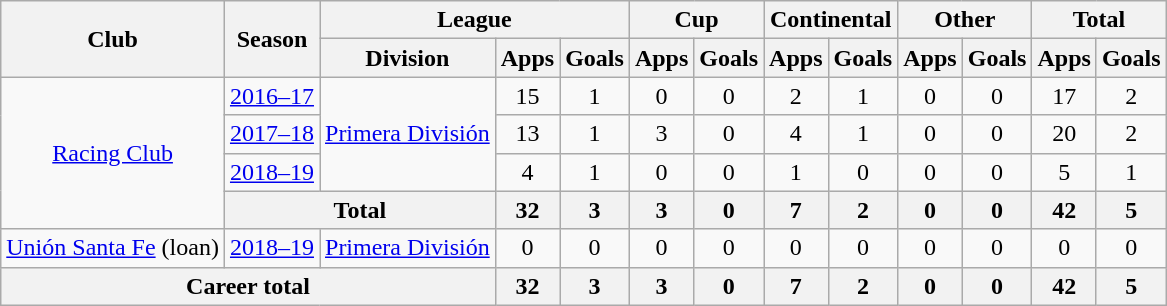<table class="wikitable" style="text-align:center">
<tr>
<th rowspan="2">Club</th>
<th rowspan="2">Season</th>
<th colspan="3">League</th>
<th colspan="2">Cup</th>
<th colspan="2">Continental</th>
<th colspan="2">Other</th>
<th colspan="2">Total</th>
</tr>
<tr>
<th>Division</th>
<th>Apps</th>
<th>Goals</th>
<th>Apps</th>
<th>Goals</th>
<th>Apps</th>
<th>Goals</th>
<th>Apps</th>
<th>Goals</th>
<th>Apps</th>
<th>Goals</th>
</tr>
<tr>
<td rowspan="4"><a href='#'>Racing Club</a></td>
<td><a href='#'>2016–17</a></td>
<td rowspan="3"><a href='#'>Primera División</a></td>
<td>15</td>
<td>1</td>
<td>0</td>
<td>0</td>
<td>2</td>
<td>1</td>
<td>0</td>
<td>0</td>
<td>17</td>
<td>2</td>
</tr>
<tr>
<td><a href='#'>2017–18</a></td>
<td>13</td>
<td>1</td>
<td>3</td>
<td>0</td>
<td>4</td>
<td>1</td>
<td>0</td>
<td>0</td>
<td>20</td>
<td>2</td>
</tr>
<tr>
<td><a href='#'>2018–19</a></td>
<td>4</td>
<td>1</td>
<td>0</td>
<td>0</td>
<td>1</td>
<td>0</td>
<td>0</td>
<td>0</td>
<td>5</td>
<td>1</td>
</tr>
<tr>
<th colspan="2">Total</th>
<th>32</th>
<th>3</th>
<th>3</th>
<th>0</th>
<th>7</th>
<th>2</th>
<th>0</th>
<th>0</th>
<th>42</th>
<th>5</th>
</tr>
<tr>
<td rowspan="1"><a href='#'>Unión Santa Fe</a> (loan)</td>
<td><a href='#'>2018–19</a></td>
<td rowspan="1"><a href='#'>Primera División</a></td>
<td>0</td>
<td>0</td>
<td>0</td>
<td>0</td>
<td>0</td>
<td>0</td>
<td>0</td>
<td>0</td>
<td>0</td>
<td>0</td>
</tr>
<tr>
<th colspan="3">Career total</th>
<th>32</th>
<th>3</th>
<th>3</th>
<th>0</th>
<th>7</th>
<th>2</th>
<th>0</th>
<th>0</th>
<th>42</th>
<th>5</th>
</tr>
</table>
